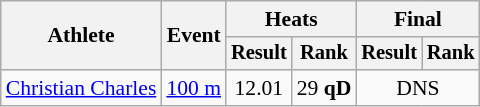<table class="wikitable" style="font-size:90%">
<tr>
<th rowspan=2>Athlete</th>
<th rowspan=2>Event</th>
<th colspan=2>Heats</th>
<th colspan=2>Final</th>
</tr>
<tr style="font-size:95%">
<th>Result</th>
<th>Rank</th>
<th>Result</th>
<th>Rank</th>
</tr>
<tr align=center>
<td align=left><a href='#'>Christian Charles</a></td>
<td align=left><a href='#'>100 m</a></td>
<td>12.01</td>
<td>29 <strong>qD</strong></td>
<td colspan=2>DNS</td>
</tr>
</table>
